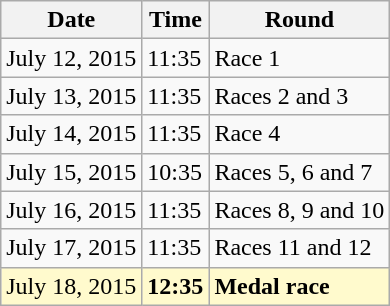<table class="wikitable">
<tr>
<th>Date</th>
<th>Time</th>
<th>Round</th>
</tr>
<tr>
<td>July 12, 2015</td>
<td>11:35</td>
<td>Race 1</td>
</tr>
<tr>
<td>July 13, 2015</td>
<td>11:35</td>
<td>Races 2 and 3</td>
</tr>
<tr>
<td>July 14, 2015</td>
<td>11:35</td>
<td>Race 4</td>
</tr>
<tr>
<td>July 15, 2015</td>
<td>10:35</td>
<td>Races 5, 6 and 7</td>
</tr>
<tr>
<td>July 16, 2015</td>
<td>11:35</td>
<td>Races 8, 9 and 10</td>
</tr>
<tr>
<td>July 17, 2015</td>
<td>11:35</td>
<td>Races 11 and 12</td>
</tr>
<tr style=background:lemonchiffon>
<td>July 18, 2015</td>
<td><strong>12:35</strong></td>
<td><strong>Medal race</strong></td>
</tr>
</table>
